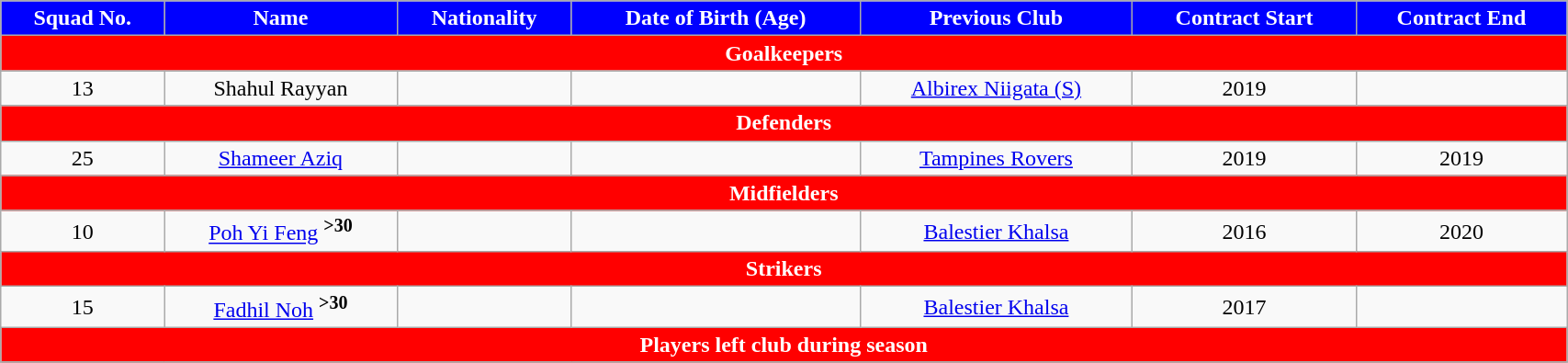<table class="wikitable" style="text-align:center; font-size:100%; width:90%;">
<tr>
<th style="background:#0000FF; color:white; text-align:center;">Squad No.</th>
<th style="background:#0000FF; color:white; text-align:center;">Name</th>
<th style="background:#0000FF; color:white; text-align:center;">Nationality</th>
<th style="background:#0000FF; color:white; text-align:center;">Date of Birth (Age)</th>
<th style="background:#0000FF; color:white; text-align:center;">Previous Club</th>
<th style="background:#0000FF; color:white; text-align:center;">Contract Start</th>
<th style="background:#0000FF; color:white; text-align:center;">Contract End</th>
</tr>
<tr>
<th colspan="8" style="background:red; color:white; text-align:center">Goalkeepers</th>
</tr>
<tr>
<td>13</td>
<td>Shahul Rayyan</td>
<td></td>
<td></td>
<td> <a href='#'>Albirex Niigata (S)</a></td>
<td>2019</td>
<td></td>
</tr>
<tr>
<th colspan="8" style="background:red; color:white; text-align:center">Defenders</th>
</tr>
<tr>
<td>25</td>
<td><a href='#'>Shameer Aziq</a></td>
<td></td>
<td></td>
<td> <a href='#'>Tampines Rovers</a></td>
<td>2019</td>
<td>2019</td>
</tr>
<tr>
<th colspan="8" style="background:red; color:white; text-align:center">Midfielders</th>
</tr>
<tr>
<td>10</td>
<td><a href='#'>Poh Yi Feng</a> <sup><strong>>30</strong></sup></td>
<td></td>
<td></td>
<td> <a href='#'>Balestier Khalsa</a></td>
<td>2016</td>
<td>2020</td>
</tr>
<tr>
<th colspan="8" style="background:red; color:white; text-align:center">Strikers</th>
</tr>
<tr>
<td>15</td>
<td><a href='#'>Fadhil Noh</a> <sup><strong>>30</strong></sup></td>
<td></td>
<td></td>
<td> <a href='#'>Balestier Khalsa</a></td>
<td>2017</td>
<td></td>
</tr>
<tr>
<th colspan="8" style="background:red; color:white; text-align:center">Players left club during season</th>
</tr>
<tr>
</tr>
</table>
